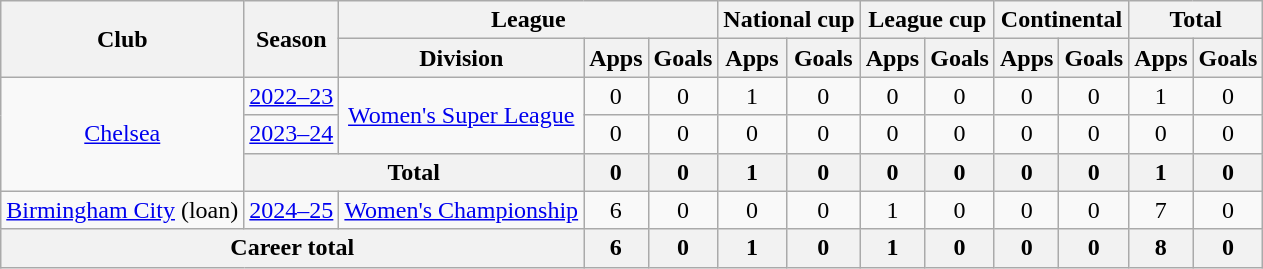<table class="wikitable" style="text-align: center">
<tr>
<th rowspan="2">Club</th>
<th rowspan="2">Season</th>
<th colspan="3">League</th>
<th colspan="2">National cup</th>
<th colspan="2">League cup</th>
<th colspan="2">Continental</th>
<th colspan="2">Total</th>
</tr>
<tr>
<th>Division</th>
<th>Apps</th>
<th>Goals</th>
<th>Apps</th>
<th>Goals</th>
<th>Apps</th>
<th>Goals</th>
<th>Apps</th>
<th>Goals</th>
<th>Apps</th>
<th>Goals</th>
</tr>
<tr>
<td rowspan="3"><a href='#'>Chelsea</a></td>
<td><a href='#'>2022–23</a></td>
<td rowspan="2"><a href='#'>Women's Super League</a></td>
<td>0</td>
<td>0</td>
<td>1</td>
<td>0</td>
<td>0</td>
<td>0</td>
<td>0</td>
<td>0</td>
<td>1</td>
<td>0</td>
</tr>
<tr>
<td><a href='#'>2023–24</a></td>
<td>0</td>
<td>0</td>
<td>0</td>
<td>0</td>
<td>0</td>
<td>0</td>
<td>0</td>
<td>0</td>
<td>0</td>
<td>0</td>
</tr>
<tr>
<th colspan="2">Total</th>
<th>0</th>
<th>0</th>
<th>1</th>
<th>0</th>
<th>0</th>
<th>0</th>
<th>0</th>
<th>0</th>
<th>1</th>
<th>0</th>
</tr>
<tr>
<td><a href='#'>Birmingham City</a> (loan)</td>
<td><a href='#'>2024–25</a></td>
<td><a href='#'>Women's Championship</a></td>
<td>6</td>
<td>0</td>
<td>0</td>
<td>0</td>
<td>1</td>
<td>0</td>
<td>0</td>
<td>0</td>
<td>7</td>
<td>0</td>
</tr>
<tr>
<th colspan="3">Career total</th>
<th>6</th>
<th>0</th>
<th>1</th>
<th>0</th>
<th>1</th>
<th>0</th>
<th>0</th>
<th>0</th>
<th>8</th>
<th>0</th>
</tr>
</table>
